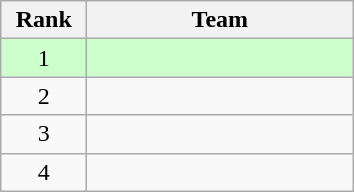<table class="wikitable" style="text-align: center">
<tr>
<th width=50>Rank</th>
<th width=170>Team</th>
</tr>
<tr bgcolor=#ccffcc>
<td>1</td>
<td align=left></td>
</tr>
<tr>
<td>2</td>
<td align=left></td>
</tr>
<tr>
<td>3</td>
<td align=left></td>
</tr>
<tr>
<td>4</td>
<td align=left></td>
</tr>
</table>
